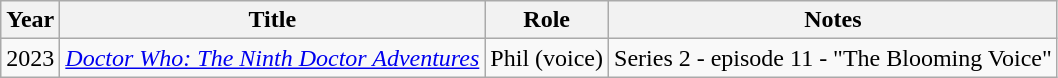<table class="wikitable sortable">
<tr>
<th>Year</th>
<th>Title</th>
<th>Role</th>
<th>Notes</th>
</tr>
<tr>
<td>2023</td>
<td><em><a href='#'>Doctor Who: The Ninth Doctor Adventures</a></em></td>
<td>Phil (voice)</td>
<td>Series 2 - episode 11 - "The Blooming Voice"</td>
</tr>
</table>
